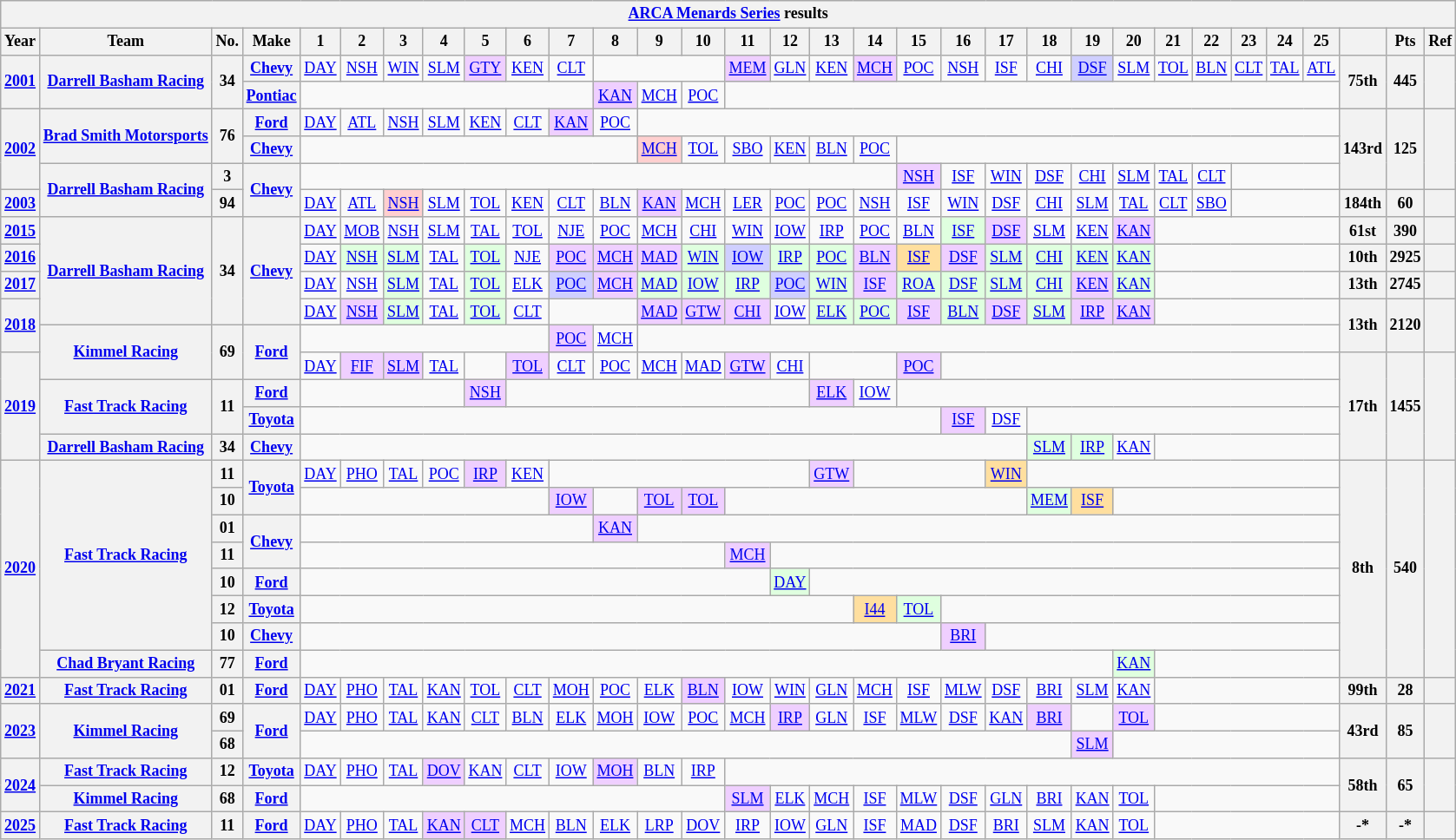<table class="wikitable" style="text-align:center; font-size:75%">
<tr>
<th colspan=32><a href='#'>ARCA Menards Series</a> results</th>
</tr>
<tr>
<th>Year</th>
<th>Team</th>
<th>No.</th>
<th>Make</th>
<th>1</th>
<th>2</th>
<th>3</th>
<th>4</th>
<th>5</th>
<th>6</th>
<th>7</th>
<th>8</th>
<th>9</th>
<th>10</th>
<th>11</th>
<th>12</th>
<th>13</th>
<th>14</th>
<th>15</th>
<th>16</th>
<th>17</th>
<th>18</th>
<th>19</th>
<th>20</th>
<th>21</th>
<th>22</th>
<th>23</th>
<th>24</th>
<th>25</th>
<th></th>
<th>Pts</th>
<th>Ref</th>
</tr>
<tr>
<th rowspan=2><a href='#'>2001</a></th>
<th rowspan=2><a href='#'>Darrell Basham Racing</a></th>
<th rowspan=2>34</th>
<th><a href='#'>Chevy</a></th>
<td><a href='#'>DAY</a></td>
<td><a href='#'>NSH</a></td>
<td><a href='#'>WIN</a></td>
<td><a href='#'>SLM</a></td>
<td style="background:#EFCFFF;"><a href='#'>GTY</a><br></td>
<td><a href='#'>KEN</a></td>
<td><a href='#'>CLT</a></td>
<td colspan=3></td>
<td style="background:#EFCFFF;"><a href='#'>MEM</a><br></td>
<td><a href='#'>GLN</a></td>
<td><a href='#'>KEN</a></td>
<td style="background:#EFCFFF;"><a href='#'>MCH</a><br></td>
<td><a href='#'>POC</a></td>
<td><a href='#'>NSH</a></td>
<td><a href='#'>ISF</a></td>
<td><a href='#'>CHI</a></td>
<td style="background:#CFCFFF;"><a href='#'>DSF</a><br></td>
<td><a href='#'>SLM</a></td>
<td><a href='#'>TOL</a></td>
<td><a href='#'>BLN</a></td>
<td><a href='#'>CLT</a></td>
<td><a href='#'>TAL</a></td>
<td><a href='#'>ATL</a></td>
<th rowspan=2>75th</th>
<th rowspan=2>445</th>
<th rowspan=2></th>
</tr>
<tr>
<th><a href='#'>Pontiac</a></th>
<td colspan=7></td>
<td style="background:#EFCFFF;"><a href='#'>KAN</a><br></td>
<td><a href='#'>MCH</a></td>
<td><a href='#'>POC</a></td>
<td colspan=15></td>
</tr>
<tr>
<th rowspan=3><a href='#'>2002</a></th>
<th rowspan=2><a href='#'>Brad Smith Motorsports</a></th>
<th rowspan=2>76</th>
<th><a href='#'>Ford</a></th>
<td><a href='#'>DAY</a></td>
<td><a href='#'>ATL</a></td>
<td><a href='#'>NSH</a></td>
<td><a href='#'>SLM</a></td>
<td><a href='#'>KEN</a></td>
<td><a href='#'>CLT</a></td>
<td style="background:#EFCFFF;"><a href='#'>KAN</a><br></td>
<td><a href='#'>POC</a></td>
<td colspan=17></td>
<th rowspan=3>143rd</th>
<th rowspan=3>125</th>
<th rowspan=3></th>
</tr>
<tr>
<th><a href='#'>Chevy</a></th>
<td colspan=8></td>
<td style="background:#FFCFCF;"><a href='#'>MCH</a><br></td>
<td><a href='#'>TOL</a></td>
<td><a href='#'>SBO</a></td>
<td><a href='#'>KEN</a></td>
<td><a href='#'>BLN</a></td>
<td><a href='#'>POC</a></td>
<td colspan=11></td>
</tr>
<tr>
<th rowspan=2><a href='#'>Darrell Basham Racing</a></th>
<th>3</th>
<th rowspan=2><a href='#'>Chevy</a></th>
<td colspan=14></td>
<td style="background:#EFCFFF;"><a href='#'>NSH</a><br></td>
<td><a href='#'>ISF</a></td>
<td><a href='#'>WIN</a></td>
<td><a href='#'>DSF</a></td>
<td><a href='#'>CHI</a></td>
<td><a href='#'>SLM</a></td>
<td><a href='#'>TAL</a></td>
<td><a href='#'>CLT</a></td>
<td colspan=3></td>
</tr>
<tr>
<th><a href='#'>2003</a></th>
<th>94</th>
<td><a href='#'>DAY</a></td>
<td><a href='#'>ATL</a></td>
<td style="background:#FFCFCF;"><a href='#'>NSH</a><br></td>
<td><a href='#'>SLM</a></td>
<td><a href='#'>TOL</a></td>
<td><a href='#'>KEN</a></td>
<td><a href='#'>CLT</a></td>
<td><a href='#'>BLN</a></td>
<td style="background:#EFCFFF;"><a href='#'>KAN</a><br></td>
<td><a href='#'>MCH</a></td>
<td><a href='#'>LER</a></td>
<td><a href='#'>POC</a></td>
<td><a href='#'>POC</a></td>
<td><a href='#'>NSH</a></td>
<td><a href='#'>ISF</a></td>
<td><a href='#'>WIN</a></td>
<td><a href='#'>DSF</a></td>
<td><a href='#'>CHI</a></td>
<td><a href='#'>SLM</a></td>
<td><a href='#'>TAL</a></td>
<td><a href='#'>CLT</a></td>
<td><a href='#'>SBO</a></td>
<td colspan=3></td>
<th>184th</th>
<th>60</th>
<th></th>
</tr>
<tr>
<th><a href='#'>2015</a></th>
<th rowspan=4><a href='#'>Darrell Basham Racing</a></th>
<th rowspan=4>34</th>
<th rowspan=4><a href='#'>Chevy</a></th>
<td><a href='#'>DAY</a></td>
<td><a href='#'>MOB</a></td>
<td><a href='#'>NSH</a></td>
<td><a href='#'>SLM</a></td>
<td><a href='#'>TAL</a></td>
<td><a href='#'>TOL</a></td>
<td><a href='#'>NJE</a></td>
<td><a href='#'>POC</a></td>
<td><a href='#'>MCH</a></td>
<td><a href='#'>CHI</a></td>
<td><a href='#'>WIN</a></td>
<td><a href='#'>IOW</a></td>
<td><a href='#'>IRP</a></td>
<td><a href='#'>POC</a></td>
<td><a href='#'>BLN</a></td>
<td style="background:#DFFFDF;"><a href='#'>ISF</a><br></td>
<td style="background:#EFCFFF;"><a href='#'>DSF</a><br></td>
<td><a href='#'>SLM</a></td>
<td><a href='#'>KEN</a></td>
<td style="background:#EFCFFF;"><a href='#'>KAN</a><br></td>
<td colspan=5></td>
<th>61st</th>
<th>390</th>
<th></th>
</tr>
<tr>
<th><a href='#'>2016</a></th>
<td><a href='#'>DAY</a></td>
<td style="background:#DFFFDF;"><a href='#'>NSH</a><br></td>
<td style="background:#DFFFDF;"><a href='#'>SLM</a><br></td>
<td><a href='#'>TAL</a></td>
<td style="background:#DFFFDF;"><a href='#'>TOL</a><br></td>
<td><a href='#'>NJE</a></td>
<td style="background:#EFCFFF;"><a href='#'>POC</a><br></td>
<td style="background:#EFCFFF;"><a href='#'>MCH</a><br></td>
<td style="background:#EFCFFF;"><a href='#'>MAD</a><br></td>
<td style="background:#DFFFDF;"><a href='#'>WIN</a><br></td>
<td style="background:#CFCFFF;"><a href='#'>IOW</a><br></td>
<td style="background:#DFFFDF;"><a href='#'>IRP</a><br></td>
<td style="background:#DFFFDF;"><a href='#'>POC</a><br></td>
<td style="background:#EFCFFF;"><a href='#'>BLN</a><br></td>
<td style="background:#FFDF9F;"><a href='#'>ISF</a><br></td>
<td style="background:#EFCFFF;"><a href='#'>DSF</a><br></td>
<td style="background:#DFFFDF;"><a href='#'>SLM</a><br></td>
<td style="background:#DFFFDF;"><a href='#'>CHI</a><br></td>
<td style="background:#DFFFDF;"><a href='#'>KEN</a><br></td>
<td style="background:#DFFFDF;"><a href='#'>KAN</a><br></td>
<td colspan=5></td>
<th>10th</th>
<th>2925</th>
<th></th>
</tr>
<tr>
<th><a href='#'>2017</a></th>
<td><a href='#'>DAY</a></td>
<td><a href='#'>NSH</a></td>
<td style="background:#DFFFDF;"><a href='#'>SLM</a><br></td>
<td><a href='#'>TAL</a></td>
<td style="background:#DFFFDF;"><a href='#'>TOL</a><br></td>
<td><a href='#'>ELK</a></td>
<td style="background:#CFCFFF;"><a href='#'>POC</a><br></td>
<td style="background:#EFCFFF;"><a href='#'>MCH</a><br></td>
<td style="background:#DFFFDF;"><a href='#'>MAD</a><br></td>
<td style="background:#DFFFDF;"><a href='#'>IOW</a><br></td>
<td style="background:#DFFFDF;"><a href='#'>IRP</a><br></td>
<td style="background:#CFCFFF;"><a href='#'>POC</a><br></td>
<td style="background:#DFFFDF;"><a href='#'>WIN</a><br></td>
<td style="background:#EFCFFF;"><a href='#'>ISF</a><br></td>
<td style="background:#DFFFDF;"><a href='#'>ROA</a><br></td>
<td style="background:#DFFFDF;"><a href='#'>DSF</a><br></td>
<td style="background:#DFFFDF;"><a href='#'>SLM</a><br></td>
<td style="background:#DFFFDF;"><a href='#'>CHI</a><br></td>
<td style="background:#EFCFFF;"><a href='#'>KEN</a><br></td>
<td style="background:#DFFFDF;"><a href='#'>KAN</a><br></td>
<td colspan=5></td>
<th>13th</th>
<th>2745</th>
<th></th>
</tr>
<tr>
<th rowspan=2><a href='#'>2018</a></th>
<td><a href='#'>DAY</a></td>
<td style="background:#EFCFFF;"><a href='#'>NSH</a><br></td>
<td style="background:#DFFFDF;"><a href='#'>SLM</a><br></td>
<td><a href='#'>TAL</a></td>
<td style="background:#DFFFDF;"><a href='#'>TOL</a><br></td>
<td><a href='#'>CLT</a></td>
<td colspan=2></td>
<td style="background:#EFCFFF;"><a href='#'>MAD</a><br></td>
<td style="background:#EFCFFF;"><a href='#'>GTW</a><br></td>
<td style="background:#EFCFFF;"><a href='#'>CHI</a><br></td>
<td><a href='#'>IOW</a></td>
<td style="background:#DFFFDF;"><a href='#'>ELK</a><br></td>
<td style="background:#DFFFDF;"><a href='#'>POC</a><br></td>
<td style="background:#EFCFFF;"><a href='#'>ISF</a><br></td>
<td style="background:#DFFFDF;"><a href='#'>BLN</a><br></td>
<td style="background:#EFCFFF;"><a href='#'>DSF</a><br></td>
<td style="background:#DFFFDF;"><a href='#'>SLM</a><br></td>
<td style="background:#EFCFFF;"><a href='#'>IRP</a><br></td>
<td style="background:#EFCFFF;"><a href='#'>KAN</a><br></td>
<td colspan=5></td>
<th rowspan=2>13th</th>
<th rowspan=2>2120</th>
<th rowspan=2></th>
</tr>
<tr>
<th rowspan=2><a href='#'>Kimmel Racing</a></th>
<th rowspan=2>69</th>
<th rowspan=2><a href='#'>Ford</a></th>
<td colspan=6></td>
<td style="background:#EFCFFF;"><a href='#'>POC</a><br></td>
<td><a href='#'>MCH</a></td>
<td colspan=17></td>
</tr>
<tr>
<th rowspan=4><a href='#'>2019</a></th>
<td><a href='#'>DAY</a></td>
<td style="background:#EFCFFF;"><a href='#'>FIF</a><br></td>
<td style="background:#EFCFFF;"><a href='#'>SLM</a><br></td>
<td><a href='#'>TAL</a></td>
<td></td>
<td style="background:#EFCFFF;"><a href='#'>TOL</a><br></td>
<td><a href='#'>CLT</a></td>
<td><a href='#'>POC</a></td>
<td><a href='#'>MCH</a></td>
<td><a href='#'>MAD</a></td>
<td style="background:#EFCFFF;"><a href='#'>GTW</a><br></td>
<td><a href='#'>CHI</a></td>
<td colspan=2></td>
<td style="background:#EFCFFF;"><a href='#'>POC</a><br></td>
<td colspan=10></td>
<th rowspan=4>17th</th>
<th rowspan=4>1455</th>
<th rowspan=4></th>
</tr>
<tr>
<th rowspan=2><a href='#'>Fast Track Racing</a></th>
<th rowspan=2>11</th>
<th><a href='#'>Ford</a></th>
<td colspan=4></td>
<td style="background:#EFCFFF;"><a href='#'>NSH</a><br></td>
<td colspan=7></td>
<td style="background:#EFCFFF;"><a href='#'>ELK</a><br></td>
<td><a href='#'>IOW</a></td>
<td colspan=11></td>
</tr>
<tr>
<th><a href='#'>Toyota</a></th>
<td colspan=15></td>
<td style="background:#EFCFFF;"><a href='#'>ISF</a><br></td>
<td><a href='#'>DSF</a></td>
<td colspan=8></td>
</tr>
<tr>
<th><a href='#'>Darrell Basham Racing</a></th>
<th>34</th>
<th><a href='#'>Chevy</a></th>
<td colspan=17></td>
<td style="background:#DFFFDF;"><a href='#'>SLM</a><br></td>
<td style="background:#DFFFDF;"><a href='#'>IRP</a><br></td>
<td><a href='#'>KAN</a></td>
<td colspan=5></td>
</tr>
<tr>
<th rowspan=8><a href='#'>2020</a></th>
<th rowspan=7><a href='#'>Fast Track Racing</a></th>
<th>11</th>
<th rowspan=2><a href='#'>Toyota</a></th>
<td><a href='#'>DAY</a></td>
<td><a href='#'>PHO</a></td>
<td><a href='#'>TAL</a></td>
<td><a href='#'>POC</a></td>
<td style="background:#EFCFFF;"><a href='#'>IRP</a><br></td>
<td><a href='#'>KEN</a></td>
<td colspan=6></td>
<td style="background:#EFCFFF;"><a href='#'>GTW</a><br></td>
<td colspan=3></td>
<td style="background:#FFDF9F;"><a href='#'>WIN</a><br></td>
<td colspan=8></td>
<th rowspan=8>8th</th>
<th rowspan=8>540</th>
<th rowspan=8></th>
</tr>
<tr>
<th>10</th>
<td colspan=6></td>
<td style="background:#EFCFFF;"><a href='#'>IOW</a><br></td>
<td></td>
<td style="background:#EFCFFF;"><a href='#'>TOL</a><br></td>
<td style="background:#EFCFFF;"><a href='#'>TOL</a><br></td>
<td colspan=7></td>
<td style="background:#DFFFDF;"><a href='#'>MEM</a><br></td>
<td style="background:#FFDF9F;"><a href='#'>ISF</a><br></td>
<td colspan=6></td>
</tr>
<tr>
<th>01</th>
<th rowspan=2><a href='#'>Chevy</a></th>
<td colspan=7></td>
<td style="background:#EFCFFF;"><a href='#'>KAN</a><br></td>
<td colspan=17></td>
</tr>
<tr>
<th>11</th>
<td colspan=10></td>
<td style="background:#EFCFFF;"><a href='#'>MCH</a><br></td>
<td colspan=14></td>
</tr>
<tr>
<th>10</th>
<th><a href='#'>Ford</a></th>
<td colspan=11></td>
<td style="background:#DFFFDF;"><a href='#'>DAY</a><br></td>
<td colspan=13></td>
</tr>
<tr>
<th>12</th>
<th><a href='#'>Toyota</a></th>
<td colspan=13></td>
<td style="background:#FFDF9F;"><a href='#'>I44</a><br></td>
<td style="background:#DFFFDF;"><a href='#'>TOL</a><br></td>
<td colspan=10></td>
</tr>
<tr>
<th>10</th>
<th><a href='#'>Chevy</a></th>
<td colspan=15></td>
<td style="background:#EFCFFF;"><a href='#'>BRI</a><br></td>
<td colspan=9></td>
</tr>
<tr>
<th><a href='#'>Chad Bryant Racing</a></th>
<th>77</th>
<th><a href='#'>Ford</a></th>
<td colspan=19></td>
<td style="background:#DFFFDF;"><a href='#'>KAN</a><br></td>
<td colspan=5></td>
</tr>
<tr>
<th><a href='#'>2021</a></th>
<th><a href='#'>Fast Track Racing</a></th>
<th>01</th>
<th><a href='#'>Ford</a></th>
<td><a href='#'>DAY</a></td>
<td><a href='#'>PHO</a></td>
<td><a href='#'>TAL</a></td>
<td><a href='#'>KAN</a></td>
<td><a href='#'>TOL</a></td>
<td><a href='#'>CLT</a></td>
<td><a href='#'>MOH</a></td>
<td><a href='#'>POC</a></td>
<td><a href='#'>ELK</a></td>
<td style="background:#EFCFFF;"><a href='#'>BLN</a><br></td>
<td><a href='#'>IOW</a></td>
<td><a href='#'>WIN</a></td>
<td><a href='#'>GLN</a></td>
<td><a href='#'>MCH</a></td>
<td><a href='#'>ISF</a></td>
<td><a href='#'>MLW</a></td>
<td><a href='#'>DSF</a></td>
<td><a href='#'>BRI</a></td>
<td><a href='#'>SLM</a></td>
<td><a href='#'>KAN</a></td>
<td colspan=5></td>
<th>99th</th>
<th>28</th>
<th></th>
</tr>
<tr>
<th rowspan=2><a href='#'>2023</a></th>
<th rowspan=2><a href='#'>Kimmel Racing</a></th>
<th>69</th>
<th rowspan=2><a href='#'>Ford</a></th>
<td><a href='#'>DAY</a></td>
<td><a href='#'>PHO</a></td>
<td><a href='#'>TAL</a></td>
<td><a href='#'>KAN</a></td>
<td><a href='#'>CLT</a></td>
<td><a href='#'>BLN</a></td>
<td><a href='#'>ELK</a></td>
<td><a href='#'>MOH</a></td>
<td><a href='#'>IOW</a></td>
<td><a href='#'>POC</a></td>
<td><a href='#'>MCH</a></td>
<td style="background:#EFCFFF;"><a href='#'>IRP</a><br></td>
<td><a href='#'>GLN</a></td>
<td><a href='#'>ISF</a></td>
<td><a href='#'>MLW</a></td>
<td><a href='#'>DSF</a></td>
<td><a href='#'>KAN</a></td>
<td style="background:#EFCFFF;"><a href='#'>BRI</a><br></td>
<td></td>
<td style="background:#EFCFFF;"><a href='#'>TOL</a><br></td>
<td colspan=5></td>
<th rowspan=2>43rd</th>
<th rowspan=2>85</th>
<th rowspan=2></th>
</tr>
<tr>
<th>68</th>
<td colspan=18></td>
<td style="background:#EFCFFF;"><a href='#'>SLM</a><br></td>
<td colspan=6></td>
</tr>
<tr>
<th rowspan=2><a href='#'>2024</a></th>
<th><a href='#'>Fast Track Racing</a></th>
<th>12</th>
<th><a href='#'>Toyota</a></th>
<td><a href='#'>DAY</a></td>
<td><a href='#'>PHO</a></td>
<td><a href='#'>TAL</a></td>
<td style="background:#EFCFFF;"><a href='#'>DOV</a><br></td>
<td><a href='#'>KAN</a></td>
<td><a href='#'>CLT</a></td>
<td><a href='#'>IOW</a></td>
<td style="background:#EFCFFF;"><a href='#'>MOH</a><br></td>
<td><a href='#'>BLN</a></td>
<td><a href='#'>IRP</a></td>
<td colspan=15></td>
<th rowspan=2>58th</th>
<th rowspan=2>65</th>
<th rowspan=2></th>
</tr>
<tr>
<th><a href='#'>Kimmel Racing</a></th>
<th>68</th>
<th><a href='#'>Ford</a></th>
<td colspan=10></td>
<td style="background:#EFCFFF;"><a href='#'>SLM</a><br></td>
<td><a href='#'>ELK</a></td>
<td><a href='#'>MCH</a></td>
<td><a href='#'>ISF</a></td>
<td><a href='#'>MLW</a></td>
<td><a href='#'>DSF</a></td>
<td><a href='#'>GLN</a></td>
<td><a href='#'>BRI</a></td>
<td><a href='#'>KAN</a></td>
<td><a href='#'>TOL</a></td>
<td colspan=5></td>
</tr>
<tr>
<th><a href='#'>2025</a></th>
<th><a href='#'>Fast Track Racing</a></th>
<th>11</th>
<th><a href='#'>Ford</a></th>
<td><a href='#'>DAY</a></td>
<td><a href='#'>PHO</a></td>
<td><a href='#'>TAL</a></td>
<td style="background:#EFCFFF;"><a href='#'>KAN</a><br></td>
<td style="background:#EFCFFF;"><a href='#'>CLT</a><br></td>
<td><a href='#'>MCH</a></td>
<td><a href='#'>BLN</a></td>
<td><a href='#'>ELK</a></td>
<td><a href='#'>LRP</a></td>
<td><a href='#'>DOV</a></td>
<td><a href='#'>IRP</a></td>
<td><a href='#'>IOW</a></td>
<td><a href='#'>GLN</a></td>
<td><a href='#'>ISF</a></td>
<td><a href='#'>MAD</a></td>
<td><a href='#'>DSF</a></td>
<td><a href='#'>BRI</a></td>
<td><a href='#'>SLM</a></td>
<td><a href='#'>KAN</a></td>
<td><a href='#'>TOL</a></td>
<td colspan=5></td>
<th>-*</th>
<th>-*</th>
<th></th>
</tr>
</table>
